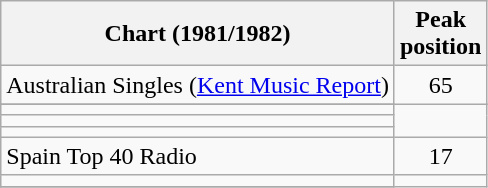<table class="wikitable sortable">
<tr>
<th>Chart (1981/1982)</th>
<th scope="col">Peak<br>position</th>
</tr>
<tr>
<td align="left">Australian Singles (<a href='#'>Kent Music Report</a>)</td>
<td align="center">65</td>
</tr>
<tr>
</tr>
<tr>
<td></td>
</tr>
<tr>
<td></td>
</tr>
<tr>
<td></td>
</tr>
<tr>
<td>Spain Top 40 Radio</td>
<td style="text-align:center;">17</td>
</tr>
<tr>
<td></td>
</tr>
<tr>
</tr>
</table>
